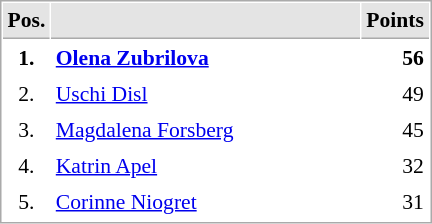<table cellspacing="1" cellpadding="3" style="border:1px solid #AAAAAA;font-size:90%">
<tr bgcolor="#E4E4E4">
<th style="border-bottom:1px solid #AAAAAA" width=10>Pos.</th>
<th style="border-bottom:1px solid #AAAAAA" width=200></th>
<th style="border-bottom:1px solid #AAAAAA" width=20>Points</th>
</tr>
<tr>
<td align="center"><strong>1.</strong></td>
<td> <strong><a href='#'>Olena Zubrilova</a></strong></td>
<td align="right"><strong>56</strong></td>
</tr>
<tr>
<td align="center">2.</td>
<td> <a href='#'>Uschi Disl</a></td>
<td align="right">49</td>
</tr>
<tr>
<td align="center">3.</td>
<td> <a href='#'>Magdalena Forsberg</a></td>
<td align="right">45</td>
</tr>
<tr>
<td align="center">4.</td>
<td> <a href='#'>Katrin Apel</a></td>
<td align="right">32</td>
</tr>
<tr>
<td align="center">5.</td>
<td> <a href='#'>Corinne Niogret</a></td>
<td align="right">31</td>
</tr>
<tr>
</tr>
</table>
